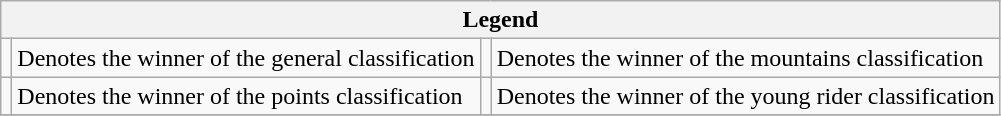<table class="wikitable">
<tr>
<th colspan="4">Legend</th>
</tr>
<tr>
<td></td>
<td>Denotes the winner of the general classification</td>
<td></td>
<td>Denotes the winner of the mountains classification</td>
</tr>
<tr>
<td></td>
<td>Denotes the winner of the points classification</td>
<td></td>
<td>Denotes the winner of the young rider classification</td>
</tr>
<tr>
</tr>
</table>
